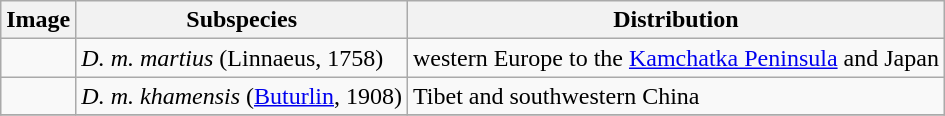<table class="wikitable">
<tr>
<th>Image</th>
<th>Subspecies</th>
<th>Distribution</th>
</tr>
<tr>
<td></td>
<td><em>D. m. martius</em> (Linnaeus, 1758)</td>
<td>western Europe to the <a href='#'>Kamchatka Peninsula</a> and Japan</td>
</tr>
<tr>
<td></td>
<td><em>D. m. khamensis</em> (<a href='#'>Buturlin</a>, 1908)</td>
<td>Tibet and southwestern China</td>
</tr>
<tr>
</tr>
</table>
